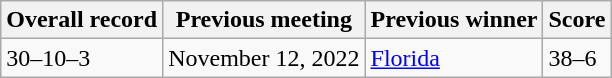<table class="wikitable">
<tr>
<th>Overall record</th>
<th>Previous meeting</th>
<th>Previous winner</th>
<th>Score</th>
</tr>
<tr>
<td>30–10–3</td>
<td>November 12, 2022</td>
<td><a href='#'>Florida</a></td>
<td>38–6</td>
</tr>
</table>
